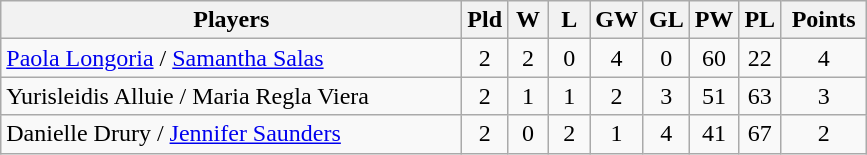<table class=wikitable style="text-align:center">
<tr>
<th width=300>Players</th>
<th width=20>Pld</th>
<th width=20>W</th>
<th width=20>L</th>
<th width=20>GW</th>
<th width=20>GL</th>
<th width=20>PW</th>
<th width=20>PL</th>
<th width=50>Points</th>
</tr>
<tr>
<td align=left> <a href='#'>Paola Longoria</a> / <a href='#'>Samantha Salas</a></td>
<td>2</td>
<td>2</td>
<td>0</td>
<td>4</td>
<td>0</td>
<td>60</td>
<td>22</td>
<td>4</td>
</tr>
<tr>
<td align=left> Yurisleidis Alluie / Maria Regla Viera</td>
<td>2</td>
<td>1</td>
<td>1</td>
<td>2</td>
<td>3</td>
<td>51</td>
<td>63</td>
<td>3</td>
</tr>
<tr>
<td align=left> Danielle Drury / <a href='#'>Jennifer Saunders</a></td>
<td>2</td>
<td>0</td>
<td>2</td>
<td>1</td>
<td>4</td>
<td>41</td>
<td>67</td>
<td>2</td>
</tr>
</table>
